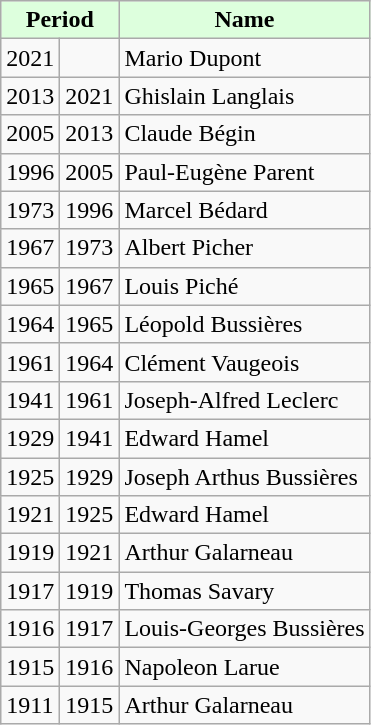<table class="wikitable">
<tr>
<th colspan="2" scope="col" style="background:#ddffdd;">Period</th>
<th scope="col" style="background:#ddffdd;">Name</th>
</tr>
<tr>
<td>2021</td>
<td></td>
<td>Mario Dupont</td>
</tr>
<tr>
<td>2013</td>
<td>2021</td>
<td>Ghislain Langlais</td>
</tr>
<tr>
<td>2005</td>
<td>2013</td>
<td>Claude Bégin</td>
</tr>
<tr>
<td>1996</td>
<td>2005</td>
<td>Paul-Eugène Parent</td>
</tr>
<tr>
<td>1973</td>
<td>1996</td>
<td>Marcel Bédard</td>
</tr>
<tr>
<td>1967</td>
<td>1973</td>
<td>Albert Picher</td>
</tr>
<tr>
<td>1965</td>
<td>1967</td>
<td>Louis Piché</td>
</tr>
<tr>
<td>1964</td>
<td>1965</td>
<td>Léopold Bussières</td>
</tr>
<tr>
<td>1961</td>
<td>1964</td>
<td>Clément Vaugeois</td>
</tr>
<tr>
<td>1941</td>
<td>1961</td>
<td>Joseph-Alfred Leclerc</td>
</tr>
<tr>
<td>1929</td>
<td>1941</td>
<td>Edward Hamel</td>
</tr>
<tr>
<td>1925</td>
<td>1929</td>
<td>Joseph Arthus Bussières</td>
</tr>
<tr>
<td>1921</td>
<td>1925</td>
<td>Edward Hamel</td>
</tr>
<tr>
<td>1919</td>
<td>1921</td>
<td>Arthur Galarneau</td>
</tr>
<tr>
<td>1917</td>
<td>1919</td>
<td>Thomas Savary</td>
</tr>
<tr>
<td>1916</td>
<td>1917</td>
<td>Louis-Georges Bussières</td>
</tr>
<tr>
<td>1915</td>
<td>1916</td>
<td>Napoleon Larue</td>
</tr>
<tr>
<td>1911</td>
<td>1915</td>
<td>Arthur Galarneau</td>
</tr>
</table>
